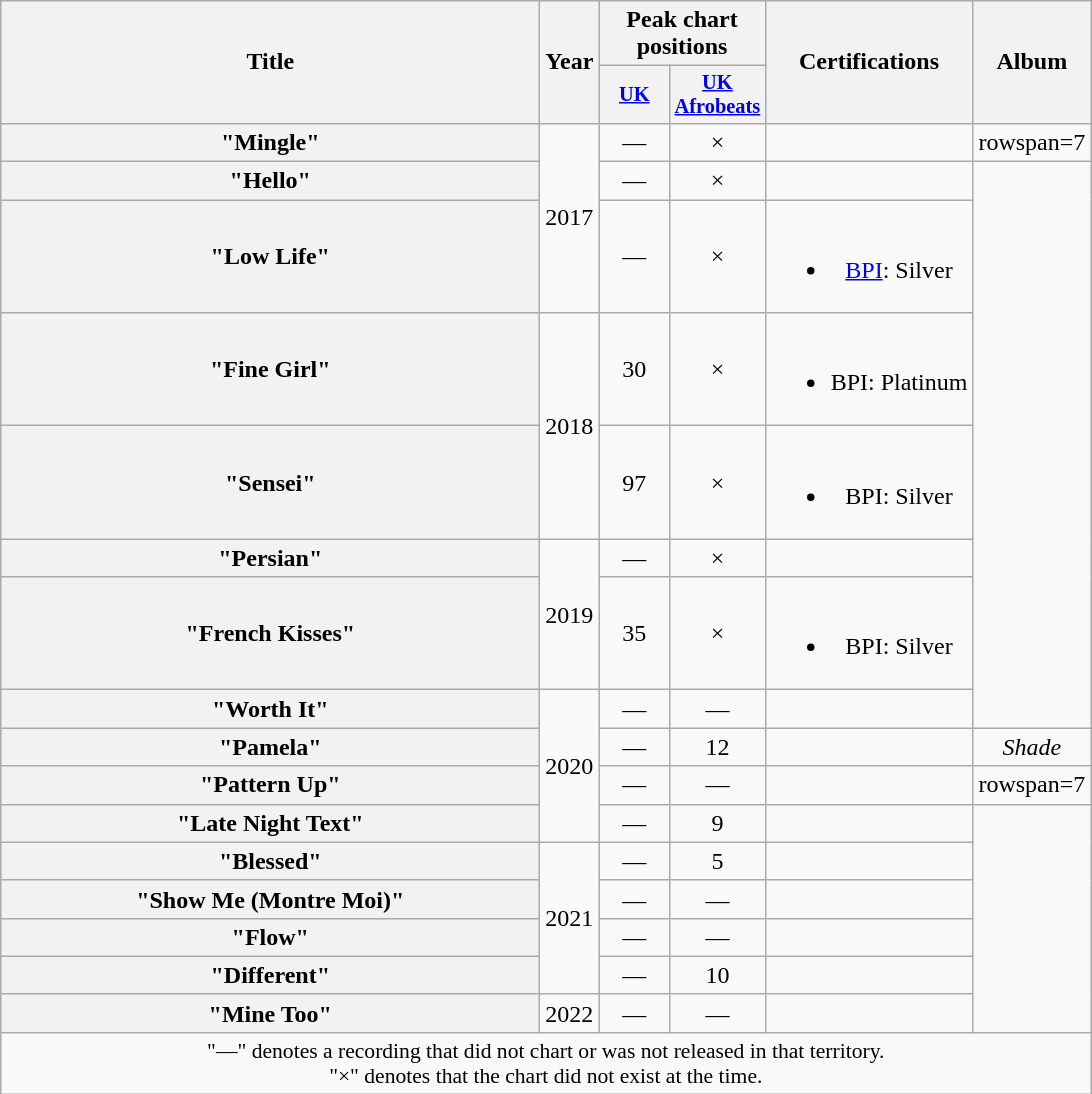<table class="wikitable plainrowheaders" style="text-align:center;">
<tr>
<th scope="col" rowspan="2" style="width:22em;">Title</th>
<th scope="col" rowspan="2">Year</th>
<th scope="col" colspan="2">Peak chart positions</th>
<th scope="col" rowspan="2">Certifications</th>
<th scope="col" rowspan="2">Album</th>
</tr>
<tr>
<th scope="col" style="width:3em;font-size:85%;"><a href='#'>UK</a><br></th>
<th scope="col" style="width:3em;font-size:85%;"><a href='#'>UK<br>Afrobeats</a><br></th>
</tr>
<tr>
<th scope="row">"Mingle"<br></th>
<td rowspan=3>2017</td>
<td>—</td>
<td>×</td>
<td></td>
<td>rowspan=7 </td>
</tr>
<tr>
<th scope="row">"Hello"<br></th>
<td>—</td>
<td>×</td>
<td></td>
</tr>
<tr>
<th scope="row">"Low Life"</th>
<td>—</td>
<td>×</td>
<td><br><ul><li><a href='#'>BPI</a>: Silver</li></ul></td>
</tr>
<tr>
<th scope="row">"Fine Girl"</th>
<td rowspan=2>2018</td>
<td>30</td>
<td>×</td>
<td><br><ul><li>BPI: Platinum</li></ul></td>
</tr>
<tr>
<th scope="row">"Sensei"</th>
<td>97</td>
<td>×</td>
<td><br><ul><li>BPI: Silver</li></ul></td>
</tr>
<tr>
<th scope="row">"Persian"</th>
<td rowspan=2>2019</td>
<td>—</td>
<td>×</td>
<td></td>
</tr>
<tr>
<th scope="row">"French Kisses"<br></th>
<td>35</td>
<td>×</td>
<td><br><ul><li>BPI: Silver</li></ul></td>
</tr>
<tr>
<th scope="row">"Worth It"<br></th>
<td rowspan=4>2020</td>
<td>—</td>
<td>—</td>
<td></td>
</tr>
<tr>
<th scope="row">"Pamela"<br></th>
<td>—</td>
<td>12</td>
<td></td>
<td><em>Shade</em></td>
</tr>
<tr>
<th scope="row">"Pattern Up"<br></th>
<td>—</td>
<td>—</td>
<td></td>
<td>rowspan=7 </td>
</tr>
<tr>
<th scope="row">"Late Night Text"<br></th>
<td>—</td>
<td>9</td>
<td></td>
</tr>
<tr>
<th scope="row">"Blessed"</th>
<td rowspan=4>2021</td>
<td>—</td>
<td>5</td>
<td></td>
</tr>
<tr>
<th scope="row">"Show Me (Montre Moi)"<br></th>
<td>—</td>
<td>—</td>
<td></td>
</tr>
<tr>
<th scope="row">"Flow"<br></th>
<td>—</td>
<td>—</td>
<td></td>
</tr>
<tr>
<th scope="row">"Different"</th>
<td>—</td>
<td>10</td>
<td></td>
</tr>
<tr>
<th scope="row">"Mine Too"</th>
<td>2022</td>
<td>—</td>
<td>—</td>
<td></td>
</tr>
<tr>
<td colspan="6" style="font-size:90%">"—" denotes a recording that did not chart or was not released in that territory.<br>"×" denotes that the chart did not exist at the time.</td>
</tr>
</table>
